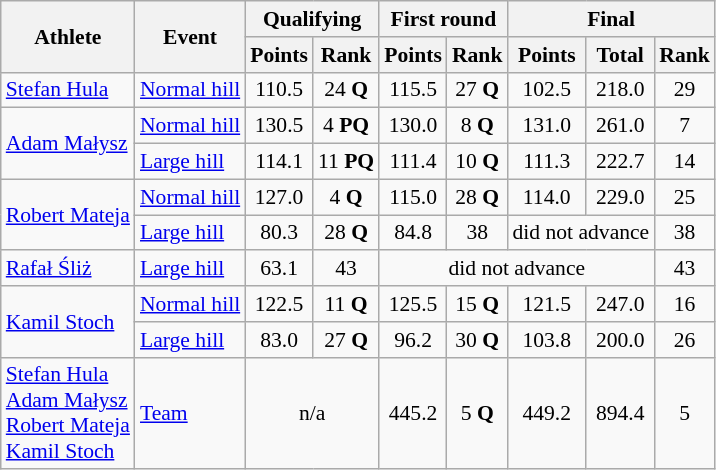<table class="wikitable" style="font-size:90%">
<tr>
<th rowspan="2">Athlete</th>
<th rowspan="2">Event</th>
<th colspan="2">Qualifying</th>
<th colspan="2">First round</th>
<th colspan="3">Final</th>
</tr>
<tr>
<th>Points</th>
<th>Rank</th>
<th>Points</th>
<th>Rank</th>
<th>Points</th>
<th>Total</th>
<th>Rank</th>
</tr>
<tr>
<td><a href='#'>Stefan Hula</a></td>
<td><a href='#'>Normal hill</a></td>
<td align="center">110.5</td>
<td align="center">24 <strong>Q</strong></td>
<td align="center">115.5</td>
<td align="center">27 <strong>Q</strong></td>
<td align="center">102.5</td>
<td align="center">218.0</td>
<td align="center">29</td>
</tr>
<tr>
<td rowspan=2><a href='#'>Adam Małysz</a></td>
<td><a href='#'>Normal hill</a></td>
<td align="center">130.5</td>
<td align="center">4 <strong>PQ</strong></td>
<td align="center">130.0</td>
<td align="center">8 <strong>Q</strong></td>
<td align="center">131.0</td>
<td align="center">261.0</td>
<td align="center">7</td>
</tr>
<tr>
<td><a href='#'>Large hill</a></td>
<td align="center">114.1</td>
<td align="center">11 <strong>PQ</strong></td>
<td align="center">111.4</td>
<td align="center">10 <strong>Q</strong></td>
<td align="center">111.3</td>
<td align="center">222.7</td>
<td align="center">14</td>
</tr>
<tr>
<td rowspan=2><a href='#'>Robert Mateja</a></td>
<td><a href='#'>Normal hill</a></td>
<td align="center">127.0</td>
<td align="center">4 <strong>Q</strong></td>
<td align="center">115.0</td>
<td align="center">28 <strong>Q</strong></td>
<td align="center">114.0</td>
<td align="center">229.0</td>
<td align="center">25</td>
</tr>
<tr>
<td><a href='#'>Large hill</a></td>
<td align="center">80.3</td>
<td align="center">28 <strong>Q</strong></td>
<td align="center">84.8</td>
<td align="center">38</td>
<td colspan=2 align="center">did not advance</td>
<td align="center">38</td>
</tr>
<tr>
<td><a href='#'>Rafał Śliż</a></td>
<td><a href='#'>Large hill</a></td>
<td align="center">63.1</td>
<td align="center">43</td>
<td colspan=4 align="center">did not advance</td>
<td align="center">43</td>
</tr>
<tr>
<td rowspan=2><a href='#'>Kamil Stoch</a></td>
<td><a href='#'>Normal hill</a></td>
<td align="center">122.5</td>
<td align="center">11 <strong>Q</strong></td>
<td align="center">125.5</td>
<td align="center">15 <strong>Q</strong></td>
<td align="center">121.5</td>
<td align="center">247.0</td>
<td align="center">16</td>
</tr>
<tr>
<td><a href='#'>Large hill</a></td>
<td align="center">83.0</td>
<td align="center">27 <strong>Q</strong></td>
<td align="center">96.2</td>
<td align="center">30 <strong>Q</strong></td>
<td align="center">103.8</td>
<td align="center">200.0</td>
<td align="center">26</td>
</tr>
<tr>
<td><a href='#'>Stefan Hula</a><br> <a href='#'>Adam Małysz</a><br><a href='#'>Robert Mateja</a><br><a href='#'>Kamil Stoch</a></td>
<td><a href='#'>Team</a></td>
<td colspan=2 align="center">n/a</td>
<td align="center">445.2</td>
<td align="center">5 <strong>Q</strong></td>
<td align="center">449.2</td>
<td align="center">894.4</td>
<td align="center">5</td>
</tr>
</table>
